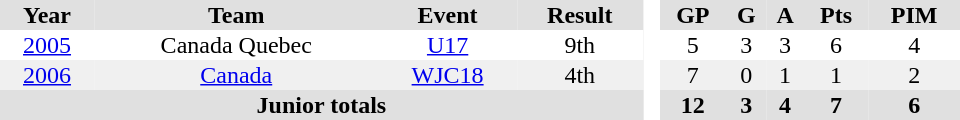<table border="0" cellpadding="1" cellspacing="0" style="text-align:center; width:40em">
<tr ALIGN="center" bgcolor="#e0e0e0">
<th>Year</th>
<th>Team</th>
<th>Event</th>
<th>Result</th>
<th rowspan="99" bgcolor="#ffffff"> </th>
<th>GP</th>
<th>G</th>
<th>A</th>
<th>Pts</th>
<th>PIM</th>
</tr>
<tr>
<td><a href='#'>2005</a></td>
<td>Canada Quebec</td>
<td><a href='#'>U17</a></td>
<td>9th</td>
<td>5</td>
<td>3</td>
<td>3</td>
<td>6</td>
<td>4</td>
</tr>
<tr bgcolor="#f0f0f0">
<td><a href='#'>2006</a></td>
<td><a href='#'>Canada</a></td>
<td><a href='#'>WJC18</a></td>
<td>4th</td>
<td>7</td>
<td>0</td>
<td>1</td>
<td>1</td>
<td>2</td>
</tr>
<tr bgcolor="#e0e0e0">
<th colspan=4>Junior totals</th>
<th>12</th>
<th>3</th>
<th>4</th>
<th>7</th>
<th>6</th>
</tr>
</table>
